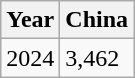<table class="wikitable">
<tr>
<th>Year</th>
<th>China</th>
</tr>
<tr>
<td>2024</td>
<td>3,462</td>
</tr>
</table>
